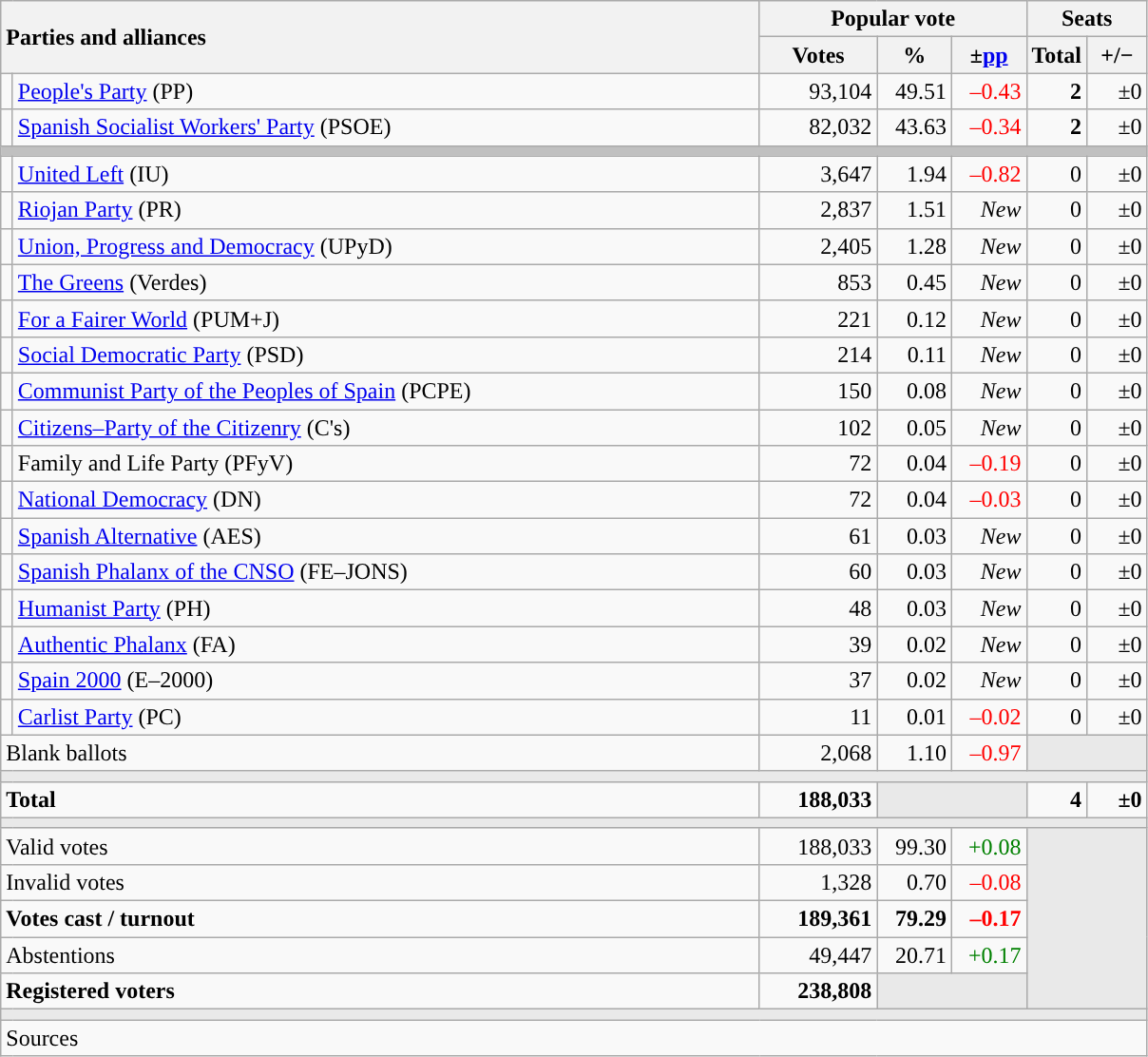<table class="wikitable" style="text-align:right;">
<tr>
<th style="text-align:left;" rowspan="2" colspan="2" width="525">Parties and alliances</th>
<th colspan="3">Popular vote</th>
<th colspan="2">Seats</th>
</tr>
<tr>
<th width="75">Votes</th>
<th width="45">%</th>
<th width="45">±<a href='#'>pp</a></th>
<th width="35">Total</th>
<th width="35">+/−</th>
</tr>
<tr>
<td width="1" style="color:inherit;background:"></td>
<td align="left"><a href='#'>People's Party</a> (PP)</td>
<td>93,104</td>
<td>49.51</td>
<td style="color:red;">–0.43</td>
<td><strong>2</strong></td>
<td>±0</td>
</tr>
<tr>
<td style="color:inherit;background:"></td>
<td align="left"><a href='#'>Spanish Socialist Workers' Party</a> (PSOE)</td>
<td>82,032</td>
<td>43.63</td>
<td style="color:red;">–0.34</td>
<td><strong>2</strong></td>
<td>±0</td>
</tr>
<tr>
<td colspan="7" bgcolor="#C0C0C0"></td>
</tr>
<tr>
<td style="color:inherit;background:"></td>
<td align="left"><a href='#'>United Left</a> (IU)</td>
<td>3,647</td>
<td>1.94</td>
<td style="color:red;">–0.82</td>
<td>0</td>
<td>±0</td>
</tr>
<tr>
<td style="color:inherit;background:"></td>
<td align="left"><a href='#'>Riojan Party</a> (PR)</td>
<td>2,837</td>
<td>1.51</td>
<td><em>New</em></td>
<td>0</td>
<td>±0</td>
</tr>
<tr>
<td style="color:inherit;background:"></td>
<td align="left"><a href='#'>Union, Progress and Democracy</a> (UPyD)</td>
<td>2,405</td>
<td>1.28</td>
<td><em>New</em></td>
<td>0</td>
<td>±0</td>
</tr>
<tr>
<td style="color:inherit;background:"></td>
<td align="left"><a href='#'>The Greens</a> (Verdes)</td>
<td>853</td>
<td>0.45</td>
<td><em>New</em></td>
<td>0</td>
<td>±0</td>
</tr>
<tr>
<td style="color:inherit;background:"></td>
<td align="left"><a href='#'>For a Fairer World</a> (PUM+J)</td>
<td>221</td>
<td>0.12</td>
<td><em>New</em></td>
<td>0</td>
<td>±0</td>
</tr>
<tr>
<td style="color:inherit;background:"></td>
<td align="left"><a href='#'>Social Democratic Party</a> (PSD)</td>
<td>214</td>
<td>0.11</td>
<td><em>New</em></td>
<td>0</td>
<td>±0</td>
</tr>
<tr>
<td style="color:inherit;background:"></td>
<td align="left"><a href='#'>Communist Party of the Peoples of Spain</a> (PCPE)</td>
<td>150</td>
<td>0.08</td>
<td><em>New</em></td>
<td>0</td>
<td>±0</td>
</tr>
<tr>
<td style="color:inherit;background:"></td>
<td align="left"><a href='#'>Citizens–Party of the Citizenry</a> (C's)</td>
<td>102</td>
<td>0.05</td>
<td><em>New</em></td>
<td>0</td>
<td>±0</td>
</tr>
<tr>
<td style="color:inherit;background:"></td>
<td align="left">Family and Life Party (PFyV)</td>
<td>72</td>
<td>0.04</td>
<td style="color:red;">–0.19</td>
<td>0</td>
<td>±0</td>
</tr>
<tr>
<td style="color:inherit;background:"></td>
<td align="left"><a href='#'>National Democracy</a> (DN)</td>
<td>72</td>
<td>0.04</td>
<td style="color:red;">–0.03</td>
<td>0</td>
<td>±0</td>
</tr>
<tr>
<td style="color:inherit;background:"></td>
<td align="left"><a href='#'>Spanish Alternative</a> (AES)</td>
<td>61</td>
<td>0.03</td>
<td><em>New</em></td>
<td>0</td>
<td>±0</td>
</tr>
<tr>
<td style="color:inherit;background:"></td>
<td align="left"><a href='#'>Spanish Phalanx of the CNSO</a> (FE–JONS)</td>
<td>60</td>
<td>0.03</td>
<td><em>New</em></td>
<td>0</td>
<td>±0</td>
</tr>
<tr>
<td style="color:inherit;background:"></td>
<td align="left"><a href='#'>Humanist Party</a> (PH)</td>
<td>48</td>
<td>0.03</td>
<td><em>New</em></td>
<td>0</td>
<td>±0</td>
</tr>
<tr>
<td style="color:inherit;background:"></td>
<td align="left"><a href='#'>Authentic Phalanx</a> (FA)</td>
<td>39</td>
<td>0.02</td>
<td><em>New</em></td>
<td>0</td>
<td>±0</td>
</tr>
<tr>
<td style="color:inherit;background:"></td>
<td align="left"><a href='#'>Spain 2000</a> (E–2000)</td>
<td>37</td>
<td>0.02</td>
<td><em>New</em></td>
<td>0</td>
<td>±0</td>
</tr>
<tr>
<td style="color:inherit;background:"></td>
<td align="left"><a href='#'>Carlist Party</a> (PC)</td>
<td>11</td>
<td>0.01</td>
<td style="color:red;">–0.02</td>
<td>0</td>
<td>±0</td>
</tr>
<tr>
<td align="left" colspan="2">Blank ballots</td>
<td>2,068</td>
<td>1.10</td>
<td style="color:red;">–0.97</td>
<td bgcolor="#E9E9E9" colspan="2"></td>
</tr>
<tr>
<td colspan="7" bgcolor="#E9E9E9"></td>
</tr>
<tr style="font-weight:bold;">
<td align="left" colspan="2">Total</td>
<td>188,033</td>
<td bgcolor="#E9E9E9" colspan="2"></td>
<td>4</td>
<td>±0</td>
</tr>
<tr>
<td colspan="7" bgcolor="#E9E9E9"></td>
</tr>
<tr>
<td align="left" colspan="2">Valid votes</td>
<td>188,033</td>
<td>99.30</td>
<td style="color:green;">+0.08</td>
<td bgcolor="#E9E9E9" colspan="2" rowspan="5"></td>
</tr>
<tr>
<td align="left" colspan="2">Invalid votes</td>
<td>1,328</td>
<td>0.70</td>
<td style="color:red;">–0.08</td>
</tr>
<tr style="font-weight:bold;">
<td align="left" colspan="2">Votes cast / turnout</td>
<td>189,361</td>
<td>79.29</td>
<td style="color:red;">–0.17</td>
</tr>
<tr>
<td align="left" colspan="2">Abstentions</td>
<td>49,447</td>
<td>20.71</td>
<td style="color:green;">+0.17</td>
</tr>
<tr style="font-weight:bold;">
<td align="left" colspan="2">Registered voters</td>
<td>238,808</td>
<td bgcolor="#E9E9E9" colspan="2"></td>
</tr>
<tr>
<td colspan="7" bgcolor="#E9E9E9"></td>
</tr>
<tr>
<td align="left" colspan="7">Sources</td>
</tr>
</table>
